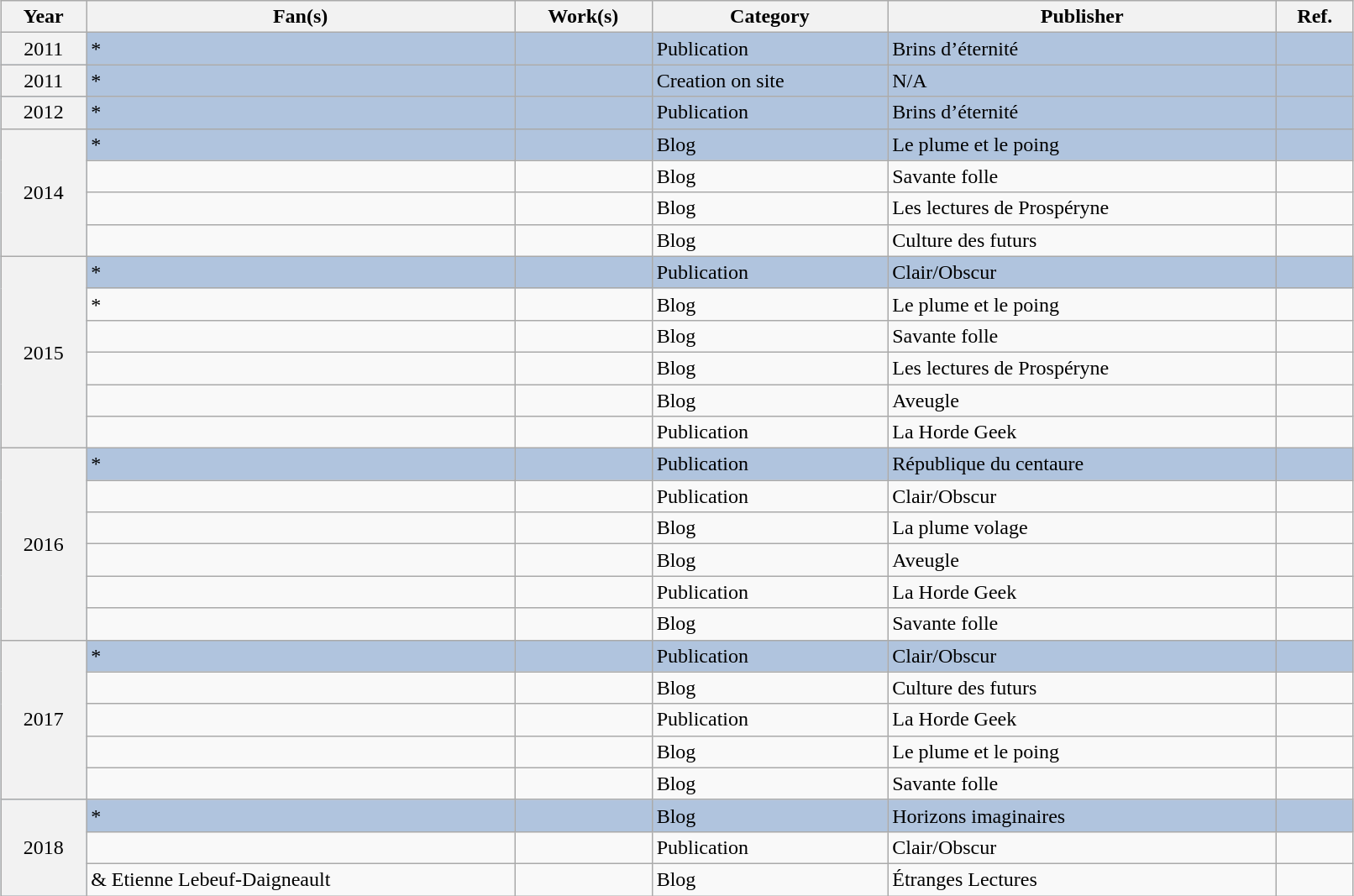<table class="sortable wikitable" width="85%" cellpadding="6" style="margin: 1em auto 1em auto">
<tr>
<th scope="col">Year</th>
<th scope="col">Fan(s)</th>
<th scope="col">Work(s)</th>
<th scope="col">Category</th>
<th scope="col">Publisher</th>
<th class="unsortable">Ref.</th>
</tr>
<tr style="background:#B0C4DE;">
<th scope="row" align="center" style="font-weight:normal;">2011</th>
<td>*</td>
<td></td>
<td>Publication</td>
<td>Brins d’éternité</td>
<td align="center"></td>
</tr>
<tr style="background:#B0C4DE;">
<th scope="row" align="center" style="font-weight:normal;">2011</th>
<td>*</td>
<td></td>
<td>Creation on site</td>
<td>N/A</td>
<td align="center"></td>
</tr>
<tr style="background:#B0C4DE;">
<th scope="row" align="center" style="font-weight:normal;">2012</th>
<td>*</td>
<td></td>
<td>Publication</td>
<td>Brins d’éternité</td>
<td align="center"></td>
</tr>
<tr style="background:#B0C4DE;">
<th rowspan="4" scope="row" align="center" style="font-weight:normal;">2014</th>
<td>*</td>
<td></td>
<td>Blog</td>
<td>Le plume et le poing</td>
<td align="center"></td>
</tr>
<tr>
<td></td>
<td></td>
<td>Blog</td>
<td>Savante folle</td>
<td align="center"></td>
</tr>
<tr>
<td></td>
<td></td>
<td>Blog</td>
<td>Les lectures de Prospéryne</td>
<td align="center"></td>
</tr>
<tr>
<td></td>
<td></td>
<td>Blog</td>
<td>Culture des futurs</td>
<td align="center"></td>
</tr>
<tr style="background:#B0C4DE;">
<th rowspan="6" scope="row" align="center" style="font-weight:normal;">2015</th>
<td>*</td>
<td></td>
<td>Publication</td>
<td>Clair/Obscur</td>
<td align="center"></td>
</tr>
<tr>
<td>*</td>
<td></td>
<td>Blog</td>
<td>Le plume et le poing</td>
<td align="center"></td>
</tr>
<tr>
<td></td>
<td></td>
<td>Blog</td>
<td>Savante folle</td>
<td align="center"></td>
</tr>
<tr>
<td></td>
<td></td>
<td>Blog</td>
<td>Les lectures de Prospéryne</td>
<td align="center"></td>
</tr>
<tr>
<td></td>
<td></td>
<td>Blog</td>
<td>Aveugle</td>
<td align="center"></td>
</tr>
<tr>
<td></td>
<td></td>
<td>Publication</td>
<td>La Horde Geek</td>
<td align="center"></td>
</tr>
<tr style="background:#B0C4DE;">
<th rowspan="6" scope="row" align="center" style="font-weight:normal;">2016</th>
<td>*</td>
<td></td>
<td>Publication</td>
<td>République du centaure</td>
<td align="center"></td>
</tr>
<tr>
<td></td>
<td></td>
<td>Publication</td>
<td>Clair/Obscur</td>
<td align="center"></td>
</tr>
<tr>
<td></td>
<td></td>
<td>Blog</td>
<td>La plume volage</td>
<td align="center"></td>
</tr>
<tr>
<td></td>
<td></td>
<td>Blog</td>
<td>Aveugle</td>
<td align="center"></td>
</tr>
<tr>
<td></td>
<td></td>
<td>Publication</td>
<td>La Horde Geek</td>
<td align="center"></td>
</tr>
<tr>
<td></td>
<td></td>
<td>Blog</td>
<td>Savante folle</td>
<td align="center"></td>
</tr>
<tr style="background:#B0C4DE;">
<th rowspan="5" scope="row" align="center" style="font-weight:normal;">2017</th>
<td>*</td>
<td></td>
<td>Publication</td>
<td>Clair/Obscur</td>
<td align="center"></td>
</tr>
<tr>
<td></td>
<td></td>
<td>Blog</td>
<td>Culture des futurs</td>
<td align="center"></td>
</tr>
<tr>
<td></td>
<td></td>
<td>Publication</td>
<td>La Horde Geek</td>
<td align="center"></td>
</tr>
<tr>
<td></td>
<td></td>
<td>Blog</td>
<td>Le plume et le poing</td>
<td align="center"></td>
</tr>
<tr>
<td></td>
<td></td>
<td>Blog</td>
<td>Savante folle</td>
<td align="center"></td>
</tr>
<tr style="background:#B0C4DE;">
<th rowspan="3" scope="row" align="center" style="font-weight:normal;">2018</th>
<td>*</td>
<td></td>
<td>Blog</td>
<td>Horizons imaginaires</td>
<td align="center"></td>
</tr>
<tr>
<td></td>
<td></td>
<td>Publication</td>
<td>Clair/Obscur</td>
<td align="center"></td>
</tr>
<tr>
<td> & Etienne Lebeuf-Daigneault</td>
<td></td>
<td>Blog</td>
<td>Étranges Lectures</td>
<td align="center"></td>
</tr>
</table>
